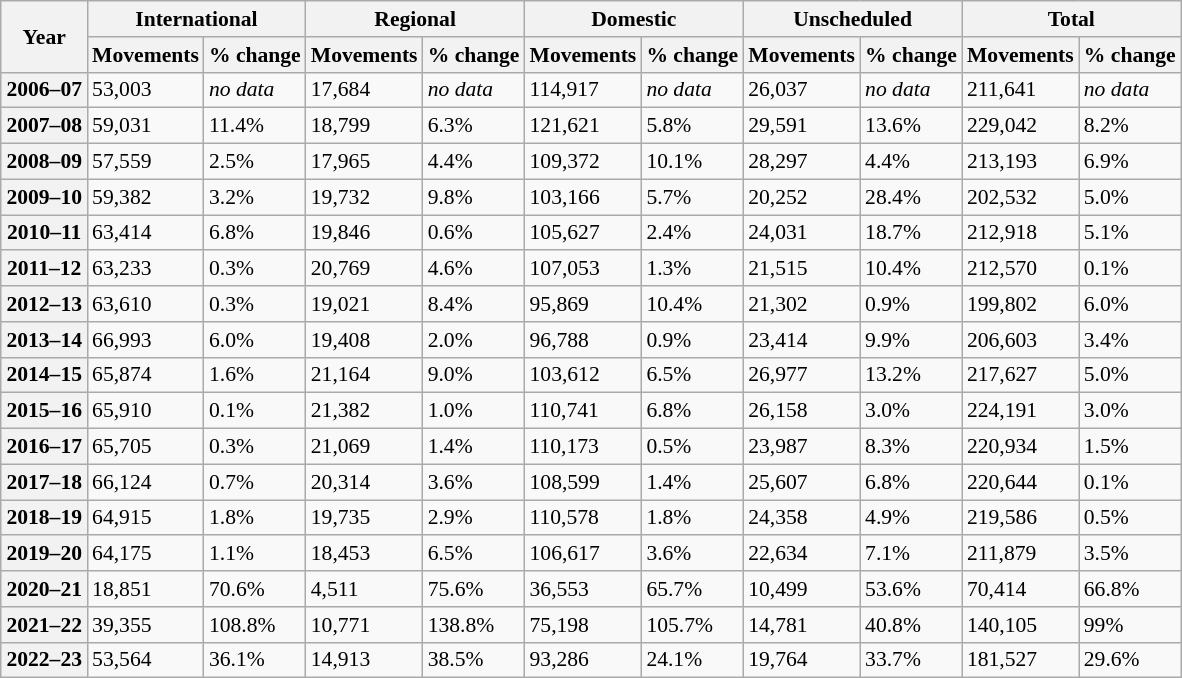<table class="wikitable" style="font-size:90%; margin:auto;">
<tr>
<th rowspan="2">Year</th>
<th colspan="2">International</th>
<th colspan="2">Regional</th>
<th colspan="2">Domestic</th>
<th colspan="2">Unscheduled</th>
<th colspan="2">Total</th>
</tr>
<tr>
<th>Movements</th>
<th>% change</th>
<th>Movements</th>
<th>% change</th>
<th>Movements</th>
<th>% change</th>
<th>Movements</th>
<th>% change</th>
<th>Movements</th>
<th>% change</th>
</tr>
<tr>
<th>2006–07</th>
<td>53,003</td>
<td><em>no data</em></td>
<td>17,684</td>
<td><em>no data</em></td>
<td>114,917</td>
<td><em>no data</em></td>
<td>26,037</td>
<td><em>no data</em></td>
<td>211,641</td>
<td><em>no data</em></td>
</tr>
<tr>
<th>2007–08</th>
<td>59,031</td>
<td>11.4%</td>
<td>18,799</td>
<td>6.3%</td>
<td>121,621</td>
<td>5.8%</td>
<td>29,591</td>
<td>13.6%</td>
<td>229,042</td>
<td>8.2%</td>
</tr>
<tr>
<th>2008–09</th>
<td>57,559</td>
<td>2.5%</td>
<td>17,965</td>
<td>4.4%</td>
<td>109,372</td>
<td>10.1%</td>
<td>28,297</td>
<td>4.4%</td>
<td>213,193</td>
<td>6.9%</td>
</tr>
<tr>
<th>2009–10</th>
<td>59,382</td>
<td>3.2%</td>
<td>19,732</td>
<td>9.8%</td>
<td>103,166</td>
<td>5.7%</td>
<td>20,252</td>
<td>28.4%</td>
<td>202,532</td>
<td>5.0%</td>
</tr>
<tr>
<th>2010–11</th>
<td>63,414</td>
<td>6.8%</td>
<td>19,846</td>
<td>0.6%</td>
<td>105,627</td>
<td>2.4%</td>
<td>24,031</td>
<td>18.7%</td>
<td>212,918</td>
<td>5.1%</td>
</tr>
<tr>
<th>2011–12</th>
<td>63,233</td>
<td>0.3%</td>
<td>20,769</td>
<td>4.6%</td>
<td>107,053</td>
<td>1.3%</td>
<td>21,515</td>
<td>10.4%</td>
<td>212,570</td>
<td>0.1%</td>
</tr>
<tr>
<th>2012–13</th>
<td>63,610</td>
<td>0.3%</td>
<td>19,021</td>
<td>8.4%</td>
<td>95,869</td>
<td>10.4%</td>
<td>21,302</td>
<td>0.9%</td>
<td>199,802</td>
<td>6.0%</td>
</tr>
<tr>
<th>2013–14</th>
<td>66,993</td>
<td>6.0%</td>
<td>19,408</td>
<td>2.0%</td>
<td>96,788</td>
<td>0.9%</td>
<td>23,414</td>
<td>9.9%</td>
<td>206,603</td>
<td>3.4%</td>
</tr>
<tr>
<th>2014–15</th>
<td>65,874</td>
<td>1.6%</td>
<td>21,164</td>
<td>9.0%</td>
<td>103,612</td>
<td>6.5%</td>
<td>26,977</td>
<td>13.2%</td>
<td>217,627</td>
<td>5.0%</td>
</tr>
<tr>
<th>2015–16</th>
<td>65,910</td>
<td>0.1%</td>
<td>21,382</td>
<td>1.0%</td>
<td>110,741</td>
<td>6.8%</td>
<td>26,158</td>
<td>3.0%</td>
<td>224,191</td>
<td>3.0%</td>
</tr>
<tr>
<th>2016–17</th>
<td>65,705</td>
<td>0.3%</td>
<td>21,069</td>
<td>1.4%</td>
<td>110,173</td>
<td>0.5%</td>
<td>23,987</td>
<td>8.3%</td>
<td>220,934</td>
<td>1.5%</td>
</tr>
<tr>
<th>2017–18</th>
<td>66,124</td>
<td>0.7%</td>
<td>20,314</td>
<td>3.6%</td>
<td>108,599</td>
<td>1.4%</td>
<td>25,607</td>
<td>6.8%</td>
<td>220,644</td>
<td>0.1%</td>
</tr>
<tr>
<th>2018–19</th>
<td>64,915</td>
<td>1.8%</td>
<td>19,735</td>
<td>2.9%</td>
<td>110,578</td>
<td>1.8%</td>
<td>24,358</td>
<td>4.9%</td>
<td>219,586</td>
<td>0.5%</td>
</tr>
<tr>
<th>2019–20</th>
<td>64,175</td>
<td>1.1%</td>
<td>18,453</td>
<td>6.5%</td>
<td>106,617</td>
<td>3.6%</td>
<td>22,634</td>
<td>7.1%</td>
<td>211,879</td>
<td>3.5%</td>
</tr>
<tr>
<th>2020–21</th>
<td>18,851</td>
<td>70.6%</td>
<td>4,511</td>
<td>75.6%</td>
<td>36,553</td>
<td>65.7%</td>
<td>10,499</td>
<td>53.6%</td>
<td>70,414</td>
<td>66.8%</td>
</tr>
<tr>
<th>2021–22</th>
<td>39,355</td>
<td>108.8%</td>
<td>10,771</td>
<td>138.8%</td>
<td>75,198</td>
<td>105.7%</td>
<td>14,781</td>
<td>40.8%</td>
<td>140,105</td>
<td>99%</td>
</tr>
<tr>
<th>2022–23</th>
<td>53,564</td>
<td>36.1%</td>
<td>14,913</td>
<td>38.5%</td>
<td>93,286</td>
<td>24.1%</td>
<td>19,764</td>
<td>33.7%</td>
<td>181,527</td>
<td>29.6%</td>
</tr>
</table>
